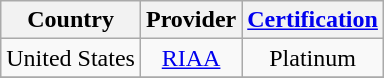<table class="wikitable">
<tr>
<th>Country</th>
<th>Provider</th>
<th><a href='#'>Certification</a></th>
</tr>
<tr>
<td>United States</td>
<td style="text-align:center;"><a href='#'>RIAA</a></td>
<td style="text-align:center;">Platinum</td>
</tr>
<tr>
</tr>
</table>
